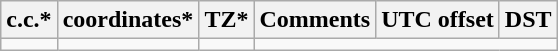<table class="wikitable sortable">
<tr>
<th>c.c.*</th>
<th>coordinates*</th>
<th>TZ*</th>
<th>Comments</th>
<th>UTC offset</th>
<th>DST</th>
</tr>
<tr --->
<td></td>
<td></td>
<td></td>
</tr>
</table>
